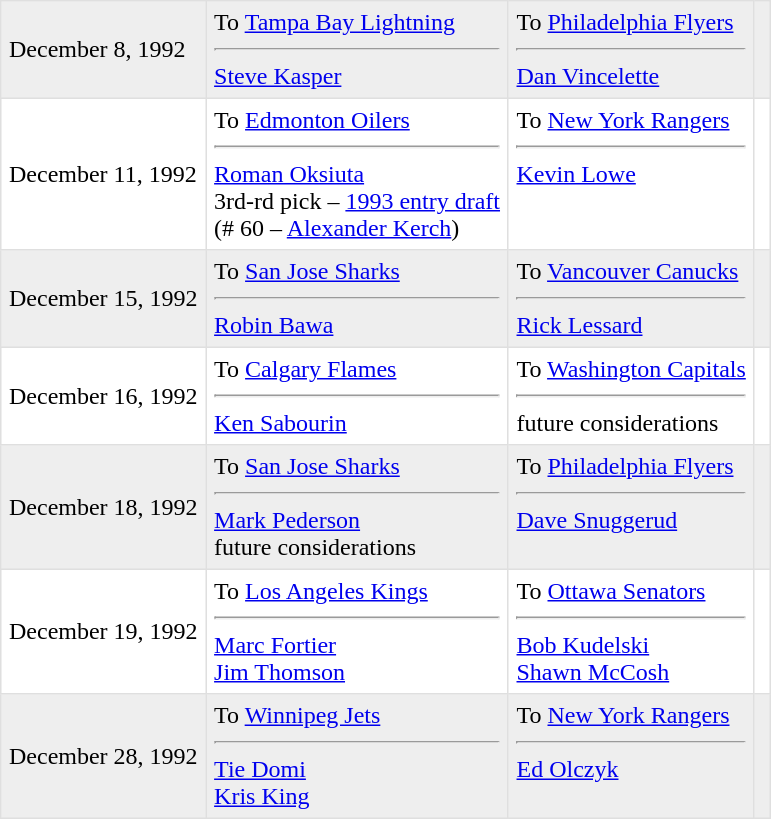<table border=1 style="border-collapse:collapse" bordercolor="#DFDFDF"  cellpadding="5">
<tr bgcolor="#eeeeee">
<td>December 8, 1992</td>
<td valign="top">To <a href='#'>Tampa Bay Lightning</a><hr><a href='#'>Steve Kasper</a></td>
<td valign="top">To <a href='#'>Philadelphia Flyers</a><hr><a href='#'>Dan Vincelette</a></td>
<td></td>
</tr>
<tr>
<td>December 11, 1992</td>
<td valign="top">To <a href='#'>Edmonton Oilers</a><hr><a href='#'>Roman Oksiuta</a><br>3rd-rd pick – <a href='#'>1993 entry draft</a><br>(# 60 – <a href='#'>Alexander Kerch</a>)</td>
<td valign="top">To <a href='#'>New York Rangers</a><hr><a href='#'>Kevin Lowe</a></td>
<td></td>
</tr>
<tr bgcolor="#eeeeee">
<td>December 15, 1992</td>
<td valign="top">To <a href='#'>San Jose Sharks</a><hr><a href='#'>Robin Bawa</a></td>
<td valign="top">To <a href='#'>Vancouver Canucks</a><hr><a href='#'>Rick Lessard</a></td>
<td></td>
</tr>
<tr>
<td>December 16, 1992</td>
<td valign="top">To <a href='#'>Calgary Flames</a><hr><a href='#'>Ken Sabourin</a></td>
<td valign="top">To <a href='#'>Washington Capitals</a><hr>future considerations</td>
<td></td>
</tr>
<tr bgcolor="#eeeeee">
<td>December 18, 1992</td>
<td valign="top">To <a href='#'>San Jose Sharks</a><hr><a href='#'>Mark Pederson</a><br>future considerations</td>
<td valign="top">To <a href='#'>Philadelphia Flyers</a><hr><a href='#'>Dave Snuggerud</a></td>
<td></td>
</tr>
<tr>
<td>December 19, 1992</td>
<td valign="top">To <a href='#'>Los Angeles Kings</a><hr><a href='#'>Marc Fortier</a><br><a href='#'>Jim Thomson</a></td>
<td valign="top">To <a href='#'>Ottawa Senators</a><hr><a href='#'>Bob Kudelski</a><br><a href='#'>Shawn McCosh</a></td>
<td></td>
</tr>
<tr bgcolor="#eeeeee">
<td>December 28, 1992</td>
<td valign="top">To <a href='#'>Winnipeg Jets</a><hr><a href='#'>Tie Domi</a><br><a href='#'>Kris King</a></td>
<td valign="top">To <a href='#'>New York Rangers</a><hr><a href='#'>Ed Olczyk</a></td>
<td></td>
</tr>
</table>
